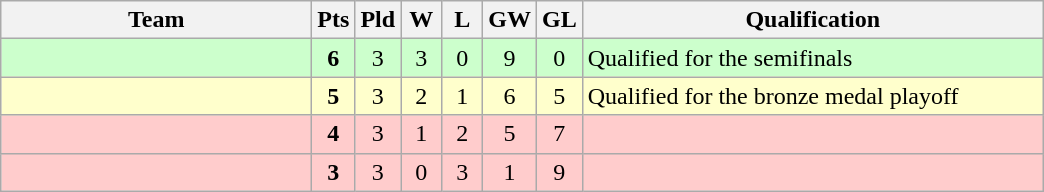<table class="wikitable" style="text-align:center">
<tr>
<th width=200>Team</th>
<th width=20>Pts</th>
<th width=20>Pld</th>
<th width=20>W</th>
<th width=20>L</th>
<th width=20>GW</th>
<th width=20>GL</th>
<th width=300>Qualification</th>
</tr>
<tr bgcolor="#ccffcc">
<td style="text-align:left;"></td>
<td><strong>6</strong></td>
<td>3</td>
<td>3</td>
<td>0</td>
<td>9</td>
<td>0</td>
<td style="text-align:left;">Qualified for the semifinals</td>
</tr>
<tr bgcolor="#ffffcc">
<td style="text-align:left;"></td>
<td><strong>5</strong></td>
<td>3</td>
<td>2</td>
<td>1</td>
<td>6</td>
<td>5</td>
<td style="text-align:left;">Qualified for the bronze medal playoff</td>
</tr>
<tr bgcolor="#ffcccc">
<td style="text-align:left;"></td>
<td><strong>4</strong></td>
<td>3</td>
<td>1</td>
<td>2</td>
<td>5</td>
<td>7</td>
<td></td>
</tr>
<tr bgcolor="#ffcccc">
<td style="text-align:left;"></td>
<td><strong>3</strong></td>
<td>3</td>
<td>0</td>
<td>3</td>
<td>1</td>
<td>9</td>
<td></td>
</tr>
</table>
